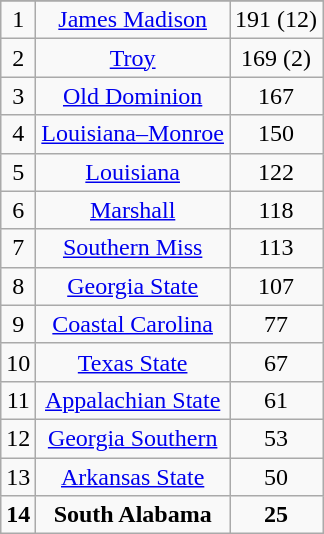<table class="wikitable" border="1">
<tr align=center>
</tr>
<tr align="center">
<td>1</td>
<td><a href='#'>James Madison</a></td>
<td>191 (12)</td>
</tr>
<tr align="center">
<td>2</td>
<td><a href='#'>Troy</a></td>
<td>169 (2)</td>
</tr>
<tr align="center">
<td>3</td>
<td><a href='#'>Old Dominion</a></td>
<td>167</td>
</tr>
<tr align="center">
<td>4</td>
<td><a href='#'>Louisiana–Monroe</a></td>
<td>150</td>
</tr>
<tr align="center">
<td>5</td>
<td><a href='#'>Louisiana</a></td>
<td>122</td>
</tr>
<tr align="center">
<td>6</td>
<td><a href='#'>Marshall</a></td>
<td>118</td>
</tr>
<tr align="center">
<td>7</td>
<td><a href='#'>Southern Miss</a></td>
<td>113</td>
</tr>
<tr align="center">
<td>8</td>
<td><a href='#'>Georgia State</a></td>
<td>107</td>
</tr>
<tr align="center">
<td>9</td>
<td><a href='#'>Coastal Carolina</a></td>
<td>77</td>
</tr>
<tr align="center">
<td>10</td>
<td><a href='#'>Texas State</a></td>
<td>67</td>
</tr>
<tr align="center">
<td>11</td>
<td><a href='#'>Appalachian State</a></td>
<td>61</td>
</tr>
<tr align="center">
<td>12</td>
<td><a href='#'>Georgia Southern</a></td>
<td>53</td>
</tr>
<tr align="center">
<td>13</td>
<td><a href='#'>Arkansas State</a></td>
<td>50</td>
</tr>
<tr align="center">
<td><strong>14</strong></td>
<td><strong>South Alabama</strong></td>
<td><strong>25</strong></td>
</tr>
</table>
